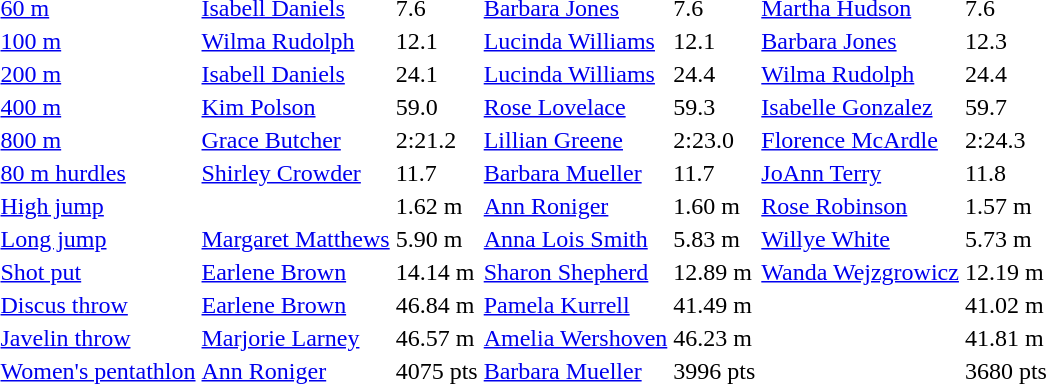<table>
<tr>
<td><a href='#'>60 m</a></td>
<td><a href='#'>Isabell Daniels</a></td>
<td>7.6</td>
<td><a href='#'>Barbara Jones</a></td>
<td>7.6</td>
<td><a href='#'>Martha Hudson</a></td>
<td>7.6</td>
</tr>
<tr>
<td><a href='#'>100 m</a></td>
<td><a href='#'>Wilma Rudolph</a></td>
<td>12.1</td>
<td><a href='#'>Lucinda Williams</a></td>
<td>12.1</td>
<td><a href='#'>Barbara Jones</a></td>
<td>12.3</td>
</tr>
<tr>
<td><a href='#'>200 m</a></td>
<td><a href='#'>Isabell Daniels</a></td>
<td>24.1</td>
<td><a href='#'>Lucinda Williams</a></td>
<td>24.4</td>
<td><a href='#'>Wilma Rudolph</a></td>
<td>24.4</td>
</tr>
<tr>
<td><a href='#'>400 m</a></td>
<td><a href='#'>Kim Polson</a></td>
<td>59.0</td>
<td><a href='#'>Rose Lovelace</a></td>
<td>59.3</td>
<td><a href='#'>Isabelle Gonzalez</a></td>
<td>59.7</td>
</tr>
<tr>
<td><a href='#'>800 m</a></td>
<td><a href='#'>Grace Butcher</a></td>
<td>2:21.2</td>
<td><a href='#'>Lillian Greene</a></td>
<td>2:23.0</td>
<td><a href='#'>Florence McArdle</a></td>
<td>2:24.3</td>
</tr>
<tr>
<td><a href='#'>80 m hurdles</a></td>
<td><a href='#'>Shirley Crowder</a></td>
<td>11.7</td>
<td><a href='#'>Barbara Mueller</a></td>
<td>11.7</td>
<td><a href='#'>JoAnn Terry</a></td>
<td>11.8</td>
</tr>
<tr>
<td><a href='#'>High jump</a></td>
<td></td>
<td>1.62 m</td>
<td><a href='#'>Ann Roniger</a></td>
<td>1.60 m</td>
<td><a href='#'>Rose Robinson</a></td>
<td>1.57 m</td>
</tr>
<tr>
<td><a href='#'>Long jump</a></td>
<td><a href='#'>Margaret Matthews</a></td>
<td>5.90 m</td>
<td><a href='#'>Anna Lois Smith</a></td>
<td>5.83 m</td>
<td><a href='#'>Willye White</a></td>
<td>5.73 m</td>
</tr>
<tr>
<td><a href='#'>Shot put</a></td>
<td><a href='#'>Earlene Brown</a></td>
<td>14.14 m</td>
<td><a href='#'>Sharon Shepherd</a></td>
<td>12.89 m</td>
<td><a href='#'>Wanda Wejzgrowicz</a></td>
<td>12.19 m</td>
</tr>
<tr>
<td><a href='#'>Discus throw</a></td>
<td><a href='#'>Earlene Brown</a></td>
<td>46.84 m</td>
<td><a href='#'>Pamela Kurrell</a></td>
<td>41.49 m</td>
<td></td>
<td>41.02 m</td>
</tr>
<tr>
<td><a href='#'>Javelin throw</a></td>
<td><a href='#'>Marjorie Larney</a></td>
<td>46.57 m</td>
<td><a href='#'>Amelia Wershoven</a></td>
<td>46.23 m</td>
<td></td>
<td>41.81 m</td>
</tr>
<tr>
<td><a href='#'>Women's pentathlon</a></td>
<td><a href='#'>Ann Roniger</a></td>
<td>4075 pts</td>
<td><a href='#'>Barbara Mueller</a></td>
<td>3996 pts</td>
<td></td>
<td>3680 pts</td>
</tr>
</table>
